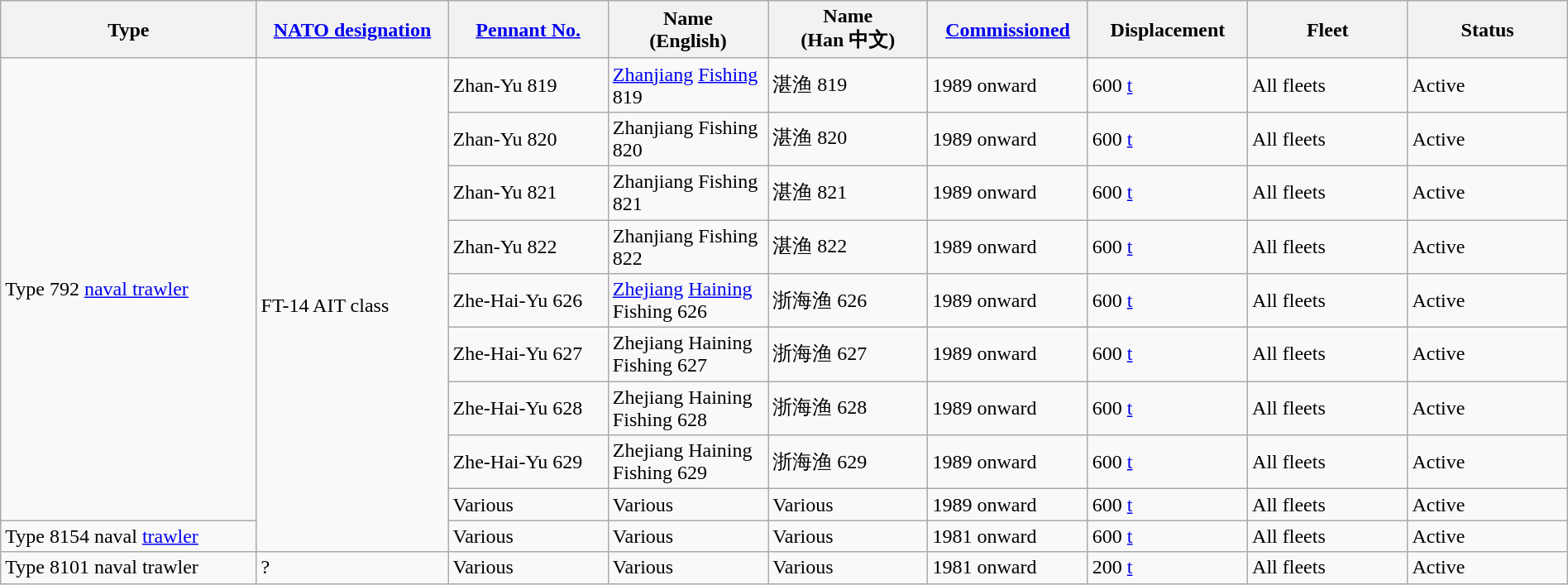<table class="wikitable sortable"  style="margin:auto; width:100%;">
<tr>
<th style="text-align:center; width:16%;">Type</th>
<th style="text-align:center; width:12%;"><a href='#'>NATO designation</a></th>
<th style="text-align:center; width:10%;"><a href='#'>Pennant No.</a></th>
<th style="text-align:center; width:10%;">Name<br>(English)</th>
<th style="text-align:center; width:10%;">Name<br>(Han 中文)</th>
<th style="text-align:center; width:10%;"><a href='#'>Commissioned</a></th>
<th style="text-align:center; width:10%;">Displacement</th>
<th style="text-align:center; width:10%;">Fleet</th>
<th style="text-align:center; width:10%;">Status</th>
</tr>
<tr>
<td rowspan="9">Type 792 <a href='#'>naval trawler</a></td>
<td rowspan="10">FT-14 AIT class</td>
<td>Zhan-Yu 819</td>
<td><a href='#'>Zhanjiang</a> <a href='#'>Fishing</a> 819</td>
<td>湛渔 819</td>
<td>1989 onward</td>
<td>600 <a href='#'>t</a></td>
<td>All fleets</td>
<td><span>Active</span></td>
</tr>
<tr>
<td>Zhan-Yu 820</td>
<td>Zhanjiang Fishing 820</td>
<td>湛渔 820</td>
<td>1989 onward</td>
<td>600 <a href='#'>t</a></td>
<td>All fleets</td>
<td><span>Active</span></td>
</tr>
<tr>
<td>Zhan-Yu 821</td>
<td>Zhanjiang Fishing 821</td>
<td>湛渔 821</td>
<td>1989 onward</td>
<td>600 <a href='#'>t</a></td>
<td>All fleets</td>
<td><span>Active</span></td>
</tr>
<tr>
<td>Zhan-Yu 822</td>
<td>Zhanjiang Fishing 822</td>
<td>湛渔 822</td>
<td>1989 onward</td>
<td>600 <a href='#'>t</a></td>
<td>All fleets</td>
<td><span>Active</span></td>
</tr>
<tr>
<td>Zhe-Hai-Yu 626</td>
<td><a href='#'>Zhejiang</a> <a href='#'>Haining</a> Fishing 626</td>
<td>浙海渔 626</td>
<td>1989 onward</td>
<td>600 <a href='#'>t</a></td>
<td>All fleets</td>
<td><span>Active</span></td>
</tr>
<tr>
<td>Zhe-Hai-Yu 627</td>
<td>Zhejiang Haining Fishing 627</td>
<td>浙海渔 627</td>
<td>1989 onward</td>
<td>600 <a href='#'>t</a></td>
<td>All fleets</td>
<td><span>Active</span></td>
</tr>
<tr>
<td>Zhe-Hai-Yu 628</td>
<td>Zhejiang Haining Fishing 628</td>
<td>浙海渔 628</td>
<td>1989 onward</td>
<td>600 <a href='#'>t</a></td>
<td>All fleets</td>
<td><span>Active</span></td>
</tr>
<tr>
<td>Zhe-Hai-Yu 629</td>
<td>Zhejiang Haining Fishing 629</td>
<td>浙海渔 629</td>
<td>1989 onward</td>
<td>600 <a href='#'>t</a></td>
<td>All fleets</td>
<td><span>Active</span></td>
</tr>
<tr>
<td>Various</td>
<td>Various</td>
<td>Various</td>
<td>1989 onward</td>
<td>600 <a href='#'>t</a></td>
<td>All fleets</td>
<td><span>Active</span></td>
</tr>
<tr>
<td>Type 8154 naval <a href='#'>trawler</a></td>
<td>Various</td>
<td>Various</td>
<td>Various</td>
<td>1981 onward</td>
<td>600 <a href='#'>t</a></td>
<td>All fleets</td>
<td><span>Active</span></td>
</tr>
<tr>
<td>Type 8101 naval trawler</td>
<td>?</td>
<td>Various</td>
<td>Various</td>
<td>Various</td>
<td>1981 onward</td>
<td>200 <a href='#'>t</a></td>
<td>All fleets</td>
<td><span>Active</span></td>
</tr>
</table>
